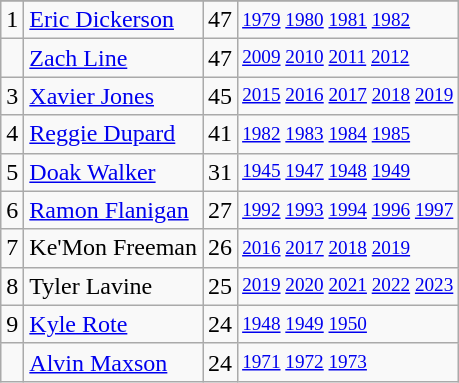<table class="wikitable">
<tr>
</tr>
<tr>
<td>1</td>
<td><a href='#'>Eric Dickerson</a></td>
<td>47</td>
<td style="font-size:80%;"><a href='#'>1979</a> <a href='#'>1980</a> <a href='#'>1981</a> <a href='#'>1982</a></td>
</tr>
<tr>
<td></td>
<td><a href='#'>Zach Line</a></td>
<td>47</td>
<td style="font-size:80%;"><a href='#'>2009</a> <a href='#'>2010</a> <a href='#'>2011</a> <a href='#'>2012</a></td>
</tr>
<tr>
<td>3</td>
<td><a href='#'>Xavier Jones</a></td>
<td>45</td>
<td style="font-size:80%;"><a href='#'>2015</a> <a href='#'>2016</a> <a href='#'>2017</a> <a href='#'>2018</a> <a href='#'>2019</a></td>
</tr>
<tr>
<td>4</td>
<td><a href='#'>Reggie Dupard</a></td>
<td>41</td>
<td style="font-size:80%;"><a href='#'>1982</a> <a href='#'>1983</a> <a href='#'>1984</a> <a href='#'>1985</a></td>
</tr>
<tr>
<td>5</td>
<td><a href='#'>Doak Walker</a></td>
<td>31</td>
<td style="font-size:80%;"><a href='#'>1945</a> <a href='#'>1947</a> <a href='#'>1948</a> <a href='#'>1949</a></td>
</tr>
<tr>
<td>6</td>
<td><a href='#'>Ramon Flanigan</a></td>
<td>27</td>
<td style="font-size:80%;"><a href='#'>1992</a> <a href='#'>1993</a> <a href='#'>1994</a> <a href='#'>1996</a> <a href='#'>1997</a></td>
</tr>
<tr>
<td>7</td>
<td>Ke'Mon Freeman</td>
<td>26</td>
<td style="font-size:80%;"><a href='#'>2016</a> <a href='#'>2017</a> <a href='#'>2018</a> <a href='#'>2019</a></td>
</tr>
<tr>
<td>8</td>
<td>Tyler Lavine</td>
<td>25</td>
<td style="font-size:80%;"><a href='#'>2019</a> <a href='#'>2020</a> <a href='#'>2021</a> <a href='#'>2022</a> <a href='#'>2023</a></td>
</tr>
<tr>
<td>9</td>
<td><a href='#'>Kyle Rote</a></td>
<td>24</td>
<td style="font-size:80%;"><a href='#'>1948</a> <a href='#'>1949</a> <a href='#'>1950</a></td>
</tr>
<tr>
<td></td>
<td><a href='#'>Alvin Maxson</a></td>
<td>24</td>
<td style="font-size:80%;"><a href='#'>1971</a> <a href='#'>1972</a> <a href='#'>1973</a></td>
</tr>
</table>
